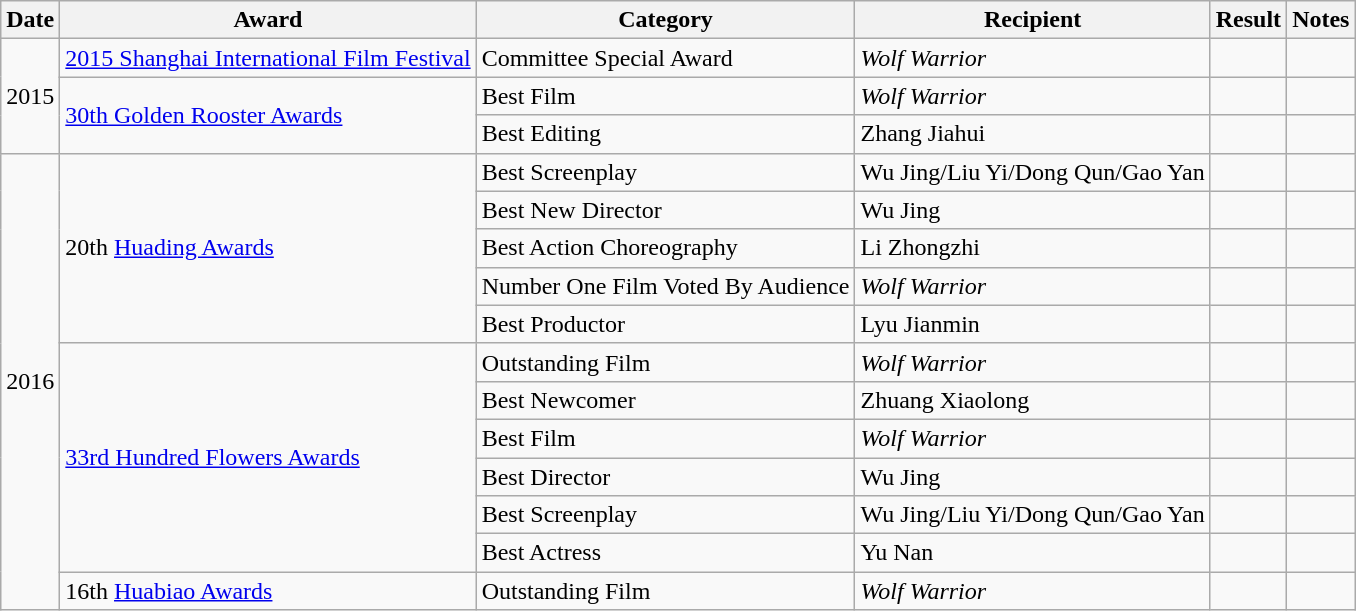<table class="wikitable">
<tr>
<th>Date</th>
<th>Award</th>
<th>Category</th>
<th>Recipient</th>
<th>Result</th>
<th>Notes</th>
</tr>
<tr>
<td rowspan="3">2015</td>
<td rowspan="1"><a href='#'>2015 Shanghai International Film Festival</a></td>
<td>Committee Special Award</td>
<td><em>Wolf Warrior</em></td>
<td></td>
<td></td>
</tr>
<tr>
<td rowspan="2"><a href='#'>30th Golden Rooster Awards</a></td>
<td>Best Film</td>
<td><em>Wolf Warrior</em></td>
<td></td>
<td></td>
</tr>
<tr>
<td>Best Editing</td>
<td>Zhang Jiahui</td>
<td></td>
<td></td>
</tr>
<tr>
<td rowspan="12">2016</td>
<td rowspan="5">20th <a href='#'>Huading Awards</a></td>
<td>Best Screenplay</td>
<td>Wu Jing/Liu Yi/Dong Qun/Gao Yan</td>
<td></td>
<td></td>
</tr>
<tr>
<td>Best New Director</td>
<td>Wu Jing</td>
<td></td>
<td></td>
</tr>
<tr>
<td>Best Action Choreography</td>
<td>Li Zhongzhi</td>
<td></td>
<td></td>
</tr>
<tr>
<td>Number One Film Voted By Audience</td>
<td><em>Wolf Warrior</em></td>
<td></td>
<td></td>
</tr>
<tr>
<td>Best Productor</td>
<td>Lyu Jianmin</td>
<td></td>
<td></td>
</tr>
<tr>
<td rowspan="6"><a href='#'>33rd Hundred Flowers Awards</a></td>
<td>Outstanding Film</td>
<td><em>Wolf Warrior</em></td>
<td></td>
<td></td>
</tr>
<tr>
<td>Best Newcomer</td>
<td>Zhuang Xiaolong</td>
<td></td>
<td></td>
</tr>
<tr>
<td>Best Film</td>
<td><em>Wolf Warrior</em></td>
<td></td>
<td></td>
</tr>
<tr>
<td>Best Director</td>
<td>Wu Jing</td>
<td></td>
<td></td>
</tr>
<tr>
<td>Best Screenplay</td>
<td>Wu Jing/Liu Yi/Dong Qun/Gao Yan</td>
<td></td>
<td></td>
</tr>
<tr>
<td>Best Actress</td>
<td>Yu Nan</td>
<td></td>
<td></td>
</tr>
<tr>
<td>16th <a href='#'>Huabiao Awards</a></td>
<td>Outstanding Film</td>
<td><em>Wolf Warrior</em></td>
<td></td>
<td></td>
</tr>
</table>
